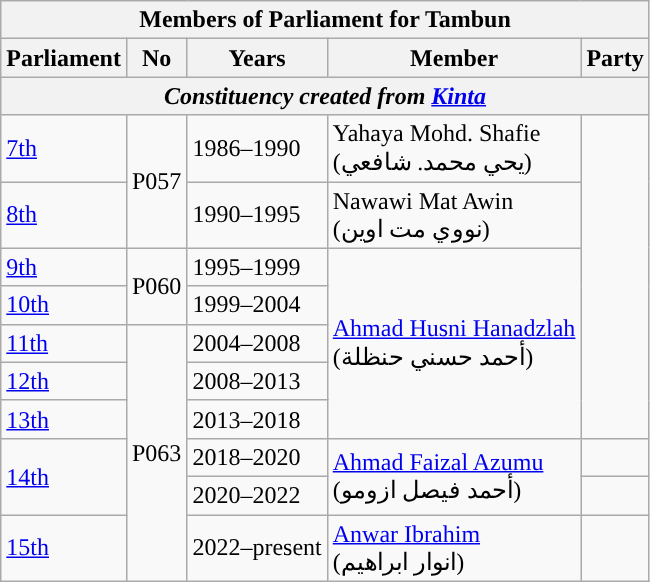<table class=wikitable>
<tr>
<th colspan="5">Members of Parliament for Tambun</th>
</tr>
<tr>
<th>Parliament</th>
<th>No</th>
<th>Years</th>
<th>Member</th>
<th>Party</th>
</tr>
<tr>
<th colspan="5" align="center"><em>Constituency created from <a href='#'>Kinta</a></em></th>
</tr>
<tr>
<td><a href='#'>7th</a></td>
<td rowspan="2">P057</td>
<td>1986–1990</td>
<td>Yahaya Mohd. Shafie <br> (يحي محمد. شافعي)</td>
<td rowspan=7></td>
</tr>
<tr>
<td><a href='#'>8th</a></td>
<td>1990–1995</td>
<td>Nawawi Mat Awin  <br>(نووي مت اوين)</td>
</tr>
<tr>
<td><a href='#'>9th</a></td>
<td rowspan="2">P060</td>
<td>1995–1999</td>
<td rowspan=5><a href='#'>Ahmad Husni Hanadzlah</a> <br> (أحمد حسني حنظلة)</td>
</tr>
<tr>
<td><a href='#'>10th</a></td>
<td>1999–2004</td>
</tr>
<tr>
<td><a href='#'>11th</a></td>
<td rowspan="6">P063</td>
<td>2004–2008</td>
</tr>
<tr>
<td><a href='#'>12th</a></td>
<td>2008–2013</td>
</tr>
<tr>
<td><a href='#'>13th</a></td>
<td>2013–2018</td>
</tr>
<tr>
<td rowspan=2><a href='#'>14th</a></td>
<td>2018–2020</td>
<td rowspan=2><a href='#'>Ahmad Faizal Azumu</a> <br> (أحمد فيصل ازومو)</td>
<td></td>
</tr>
<tr>
<td>2020–2022</td>
<td></td>
</tr>
<tr>
<td><a href='#'>15th</a></td>
<td>2022–present</td>
<td><a href='#'>Anwar Ibrahim</a> <br> (انوار ابراهيم)</td>
<td></td>
</tr>
</table>
